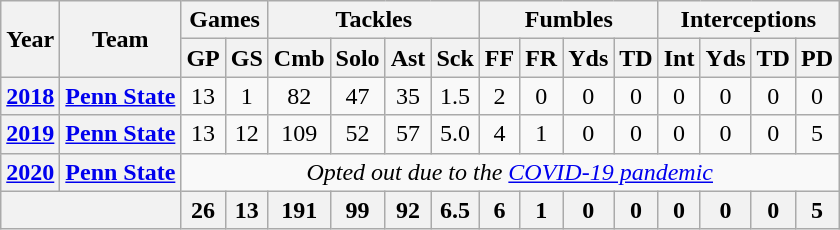<table class= "wikitable" style="text-align:center;">
<tr>
<th rowspan="2">Year</th>
<th rowspan="2">Team</th>
<th colspan="2">Games</th>
<th colspan="4">Tackles</th>
<th colspan="4">Fumbles</th>
<th colspan="4">Interceptions</th>
</tr>
<tr>
<th>GP</th>
<th>GS</th>
<th>Cmb</th>
<th>Solo</th>
<th>Ast</th>
<th>Sck</th>
<th>FF</th>
<th>FR</th>
<th>Yds</th>
<th>TD</th>
<th>Int</th>
<th>Yds</th>
<th>TD</th>
<th>PD</th>
</tr>
<tr>
<th><a href='#'>2018</a></th>
<th><a href='#'>Penn State</a></th>
<td>13</td>
<td>1</td>
<td>82</td>
<td>47</td>
<td>35</td>
<td>1.5</td>
<td>2</td>
<td>0</td>
<td>0</td>
<td>0</td>
<td>0</td>
<td>0</td>
<td>0</td>
<td>0</td>
</tr>
<tr>
<th><a href='#'>2019</a></th>
<th><a href='#'>Penn State</a></th>
<td>13</td>
<td>12</td>
<td>109</td>
<td>52</td>
<td>57</td>
<td>5.0</td>
<td>4</td>
<td>1</td>
<td>0</td>
<td>0</td>
<td>0</td>
<td>0</td>
<td>0</td>
<td>5</td>
</tr>
<tr>
<th><a href='#'>2020</a></th>
<th><a href='#'>Penn State</a></th>
<td colspan="14"><em>Opted out due to the <a href='#'>COVID-19 pandemic</a></em></td>
</tr>
<tr>
<th colspan="2"></th>
<th>26</th>
<th>13</th>
<th>191</th>
<th>99</th>
<th>92</th>
<th>6.5</th>
<th>6</th>
<th>1</th>
<th>0</th>
<th>0</th>
<th>0</th>
<th>0</th>
<th>0</th>
<th>5</th>
</tr>
</table>
